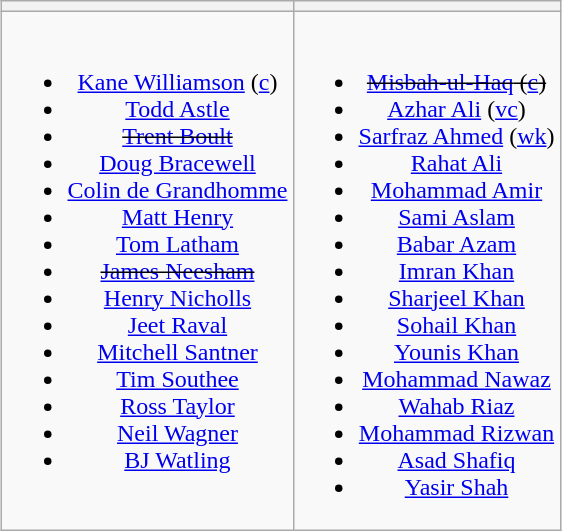<table class="wikitable" style="text-align:center; margin:0 auto">
<tr>
<th></th>
<th></th>
</tr>
<tr style="vertical-align:top">
<td><br><ul><li><a href='#'>Kane Williamson</a> (<a href='#'>c</a>)</li><li><a href='#'>Todd Astle</a></li><li><s><a href='#'>Trent Boult</a></s></li><li><a href='#'>Doug Bracewell</a></li><li><a href='#'>Colin de Grandhomme</a></li><li><a href='#'>Matt Henry</a></li><li><a href='#'>Tom Latham</a></li><li><s><a href='#'>James Neesham</a></s></li><li><a href='#'>Henry Nicholls</a></li><li><a href='#'>Jeet Raval</a></li><li><a href='#'>Mitchell Santner</a></li><li><a href='#'>Tim Southee</a></li><li><a href='#'>Ross Taylor</a></li><li><a href='#'>Neil Wagner</a></li><li><a href='#'>BJ Watling</a></li></ul></td>
<td><br><ul><li><s><a href='#'>Misbah-ul-Haq</a> (<a href='#'>c</a>)</s></li><li><a href='#'>Azhar Ali</a> (<a href='#'>vc</a>)</li><li><a href='#'>Sarfraz Ahmed</a> (<a href='#'>wk</a>)</li><li><a href='#'>Rahat Ali</a></li><li><a href='#'>Mohammad Amir</a></li><li><a href='#'>Sami Aslam</a></li><li><a href='#'>Babar Azam</a></li><li><a href='#'>Imran Khan</a></li><li><a href='#'>Sharjeel Khan</a></li><li><a href='#'>Sohail Khan</a></li><li><a href='#'>Younis Khan</a></li><li><a href='#'>Mohammad Nawaz</a></li><li><a href='#'>Wahab Riaz</a></li><li><a href='#'>Mohammad Rizwan</a></li><li><a href='#'>Asad Shafiq</a></li><li><a href='#'>Yasir Shah</a></li></ul></td>
</tr>
</table>
